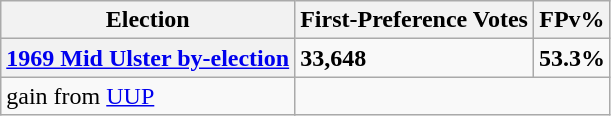<table class="wikitable">
<tr>
<th colspan="2">Election</th>
<th>First-Preference Votes</th>
<th>FPv%</th>
</tr>
<tr>
<th colspan="2"><a href='#'>1969 Mid Ulster by-election</a></th>
<td><strong>33,648</strong></td>
<td><strong>53.3%</strong></td>
</tr>
<tr>
<td> gain from <a href='#'>UUP</a></td>
</tr>
</table>
